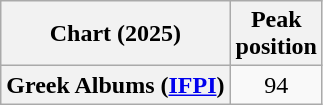<table class="wikitable sortable plainrowheaders" style="text-align:center;">
<tr>
<th scope="col">Chart (2025)</th>
<th scope="col">Peak<br>position</th>
</tr>
<tr>
<th scope="row">Greek Albums (<a href='#'>IFPI</a>)</th>
<td>94</td>
</tr>
</table>
